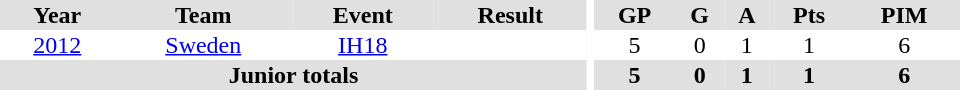<table border="0" cellpadding="1" cellspacing="0" ID="Table3" style="text-align:center; width:40em">
<tr ALIGN="center" bgcolor="#e0e0e0">
<th>Year</th>
<th>Team</th>
<th>Event</th>
<th>Result</th>
<th rowspan="99" bgcolor="#ffffff"></th>
<th>GP</th>
<th>G</th>
<th>A</th>
<th>Pts</th>
<th>PIM</th>
</tr>
<tr>
<td><a href='#'>2012</a></td>
<td><a href='#'>Sweden</a></td>
<td><a href='#'>IH18</a></td>
<td></td>
<td>5</td>
<td>0</td>
<td>1</td>
<td>1</td>
<td>6</td>
</tr>
<tr bgcolor="#e0e0e0">
<th colspan="4">Junior totals</th>
<th>5</th>
<th>0</th>
<th>1</th>
<th>1</th>
<th>6</th>
</tr>
</table>
